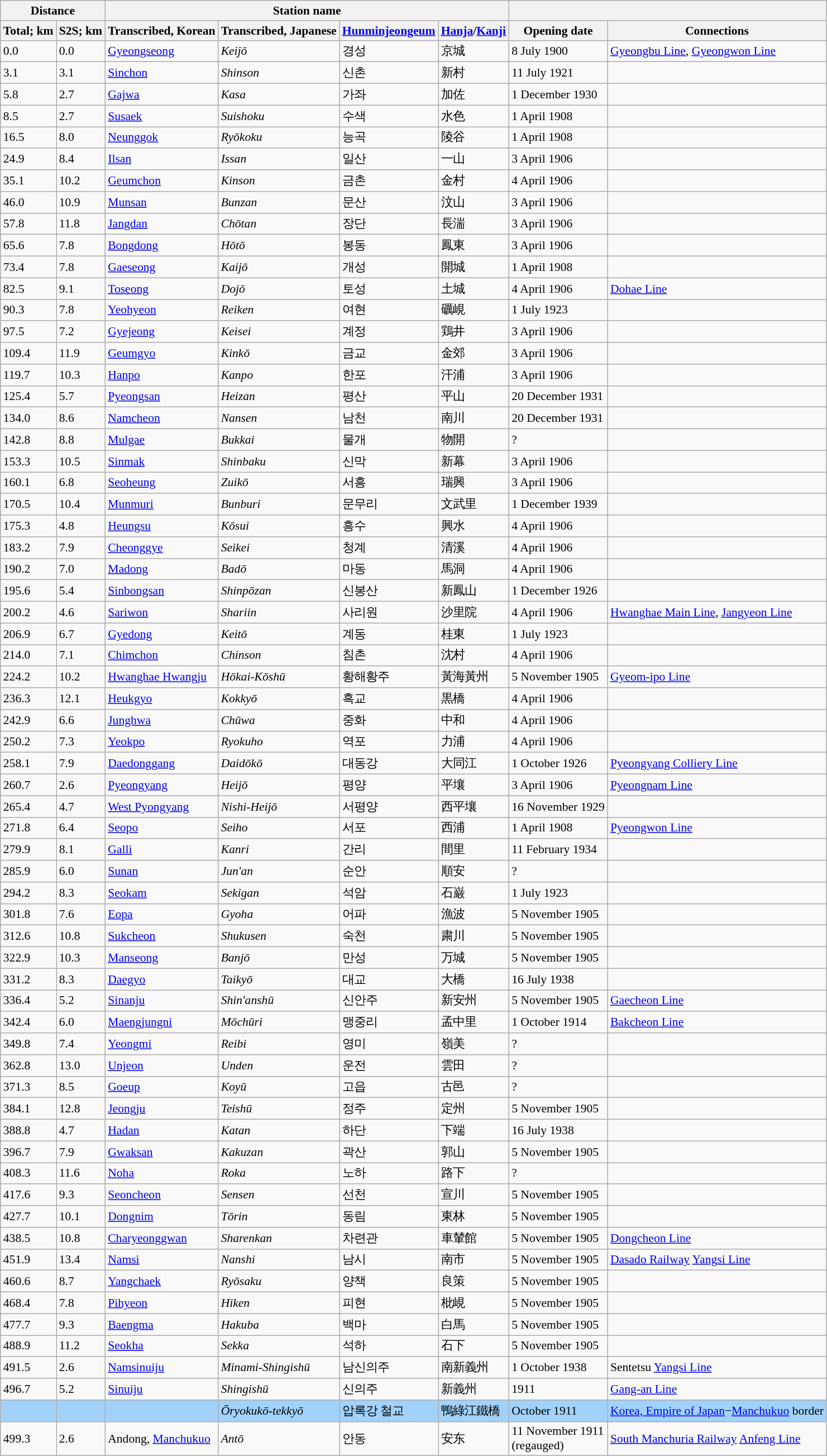<table class="wikitable" style="font-size:90%;">
<tr>
<th colspan="2">Distance</th>
<th colspan="4">Station name</th>
<th colspan="2"></th>
</tr>
<tr>
<th>Total; km</th>
<th>S2S; km</th>
<th>Transcribed, Korean</th>
<th>Transcribed, Japanese</th>
<th><a href='#'>Hunminjeongeum</a></th>
<th><a href='#'>Hanja</a>/<a href='#'>Kanji</a></th>
<th>Opening date</th>
<th>Connections</th>
</tr>
<tr>
<td>0.0</td>
<td>0.0</td>
<td><a href='#'>Gyeongseong</a></td>
<td><em>Keijō</em></td>
<td>경성</td>
<td>京城</td>
<td>8 July 1900</td>
<td><a href='#'>Gyeongbu Line</a>, <a href='#'>Gyeongwon Line</a></td>
</tr>
<tr>
<td>3.1</td>
<td>3.1</td>
<td><a href='#'>Sinchon</a></td>
<td><em>Shinson</em></td>
<td>신촌</td>
<td>新村</td>
<td>11 July 1921</td>
<td></td>
</tr>
<tr>
<td>5.8</td>
<td>2.7</td>
<td><a href='#'>Gajwa</a></td>
<td><em>Kasa</em></td>
<td>가좌</td>
<td>加佐</td>
<td>1 December 1930</td>
<td></td>
</tr>
<tr>
<td>8.5</td>
<td>2.7</td>
<td><a href='#'>Susaek</a></td>
<td><em>Suishoku</em></td>
<td>수색</td>
<td>水色</td>
<td>1 April 1908</td>
<td></td>
</tr>
<tr>
<td>16.5</td>
<td>8.0</td>
<td><a href='#'>Neunggok</a></td>
<td><em>Ryōkoku</em></td>
<td>능곡</td>
<td>陵谷</td>
<td>1 April 1908</td>
<td></td>
</tr>
<tr>
<td>24.9</td>
<td>8.4</td>
<td><a href='#'>Ilsan</a></td>
<td><em>Issan</em></td>
<td>일산</td>
<td>一山</td>
<td>3 April 1906</td>
<td></td>
</tr>
<tr>
<td>35.1</td>
<td>10.2</td>
<td><a href='#'>Geumchon</a></td>
<td><em>Kinson</em></td>
<td>금촌</td>
<td>金村</td>
<td>4 April 1906</td>
<td></td>
</tr>
<tr>
<td>46.0</td>
<td>10.9</td>
<td><a href='#'>Munsan</a></td>
<td><em>Bunzan</em></td>
<td>문산</td>
<td>汶山</td>
<td>3 April 1906</td>
<td></td>
</tr>
<tr>
<td>57.8</td>
<td>11.8</td>
<td><a href='#'>Jangdan</a></td>
<td><em>Chōtan</em></td>
<td>장단</td>
<td>長湍</td>
<td>3 April 1906</td>
<td></td>
</tr>
<tr>
<td>65.6</td>
<td>7.8</td>
<td><a href='#'>Bongdong</a></td>
<td><em>Hōtō</em></td>
<td>봉동</td>
<td>鳳東</td>
<td>3 April 1906</td>
<td></td>
</tr>
<tr>
<td>73.4</td>
<td>7.8</td>
<td><a href='#'>Gaeseong</a></td>
<td><em>Kaijō</em></td>
<td>개성</td>
<td>開城</td>
<td>1 April 1908</td>
<td></td>
</tr>
<tr>
<td>82.5</td>
<td>9.1</td>
<td><a href='#'>Toseong</a></td>
<td><em>Dojō</em></td>
<td>토성</td>
<td>土城</td>
<td>4 April 1906</td>
<td><a href='#'>Dohae Line</a></td>
</tr>
<tr>
<td>90.3</td>
<td>7.8</td>
<td><a href='#'>Yeohyeon</a></td>
<td><em>Reiken</em></td>
<td>여현</td>
<td>礪峴</td>
<td>1 July 1923</td>
<td></td>
</tr>
<tr>
<td>97.5</td>
<td>7.2</td>
<td><a href='#'>Gyejeong</a></td>
<td><em>Keisei</em></td>
<td>계정</td>
<td>鶏井</td>
<td>3 April 1906</td>
<td></td>
</tr>
<tr>
<td>109.4</td>
<td>11.9</td>
<td><a href='#'>Geumgyo</a></td>
<td><em>Kinkō</em></td>
<td>금교</td>
<td>金郊</td>
<td>3 April 1906</td>
<td></td>
</tr>
<tr>
<td>119.7</td>
<td>10.3</td>
<td><a href='#'>Hanpo</a></td>
<td><em>Kanpo</em></td>
<td>한포</td>
<td>汗浦</td>
<td>3 April 1906</td>
<td></td>
</tr>
<tr>
<td>125.4</td>
<td>5.7</td>
<td><a href='#'>Pyeongsan</a></td>
<td><em>Heizan</em></td>
<td>평산</td>
<td>平山</td>
<td>20 December 1931</td>
<td></td>
</tr>
<tr>
<td>134.0</td>
<td>8.6</td>
<td><a href='#'>Namcheon</a></td>
<td><em>Nansen</em></td>
<td>남천</td>
<td>南川</td>
<td>20 December 1931</td>
<td></td>
</tr>
<tr>
<td>142.8</td>
<td>8.8</td>
<td><a href='#'>Mulgae</a></td>
<td><em>Bukkai</em></td>
<td>물개</td>
<td>物開</td>
<td>?</td>
<td></td>
</tr>
<tr>
<td>153.3</td>
<td>10.5</td>
<td><a href='#'>Sinmak</a></td>
<td><em>Shinbaku</em></td>
<td>신막</td>
<td>新幕</td>
<td>3 April 1906</td>
<td></td>
</tr>
<tr>
<td>160.1</td>
<td>6.8</td>
<td><a href='#'>Seoheung</a></td>
<td><em>Zuikō</em></td>
<td>서흥</td>
<td>瑞興</td>
<td>3 April 1906</td>
<td></td>
</tr>
<tr>
<td>170.5</td>
<td>10.4</td>
<td><a href='#'>Munmuri</a></td>
<td><em>Bunburi</em></td>
<td>문무리</td>
<td>文武里</td>
<td>1 December 1939</td>
<td></td>
</tr>
<tr>
<td>175.3</td>
<td>4.8</td>
<td><a href='#'>Heungsu</a></td>
<td><em>Kōsui</em></td>
<td>흥수</td>
<td>興水</td>
<td>4 April 1906</td>
<td></td>
</tr>
<tr>
<td>183.2</td>
<td>7.9</td>
<td><a href='#'>Cheonggye</a></td>
<td><em>Seikei</em></td>
<td>청계</td>
<td>清溪</td>
<td>4 April 1906</td>
<td></td>
</tr>
<tr>
<td>190.2</td>
<td>7.0</td>
<td><a href='#'>Madong</a></td>
<td><em>Badō</em></td>
<td>마동</td>
<td>馬洞</td>
<td>4 April 1906</td>
<td></td>
</tr>
<tr>
<td>195.6</td>
<td>5.4</td>
<td><a href='#'>Sinbongsan</a></td>
<td><em>Shinpōzan</em></td>
<td>신봉산</td>
<td>新鳳山</td>
<td>1 December 1926</td>
<td></td>
</tr>
<tr>
<td>200.2</td>
<td>4.6</td>
<td><a href='#'>Sariwon</a></td>
<td><em>Shariin</em></td>
<td>사리원</td>
<td>沙里院</td>
<td>4 April 1906</td>
<td><a href='#'>Hwanghae Main Line</a>, <a href='#'>Jangyeon Line</a></td>
</tr>
<tr>
<td>206.9</td>
<td>6.7</td>
<td><a href='#'>Gyedong</a></td>
<td><em>Keitō</em></td>
<td>계동</td>
<td>桂東</td>
<td>1 July 1923</td>
<td></td>
</tr>
<tr>
<td>214.0</td>
<td>7.1</td>
<td><a href='#'>Chimchon</a></td>
<td><em>Chinson</em></td>
<td>침촌</td>
<td>沈村</td>
<td>4 April 1906</td>
<td></td>
</tr>
<tr>
<td>224.2</td>
<td>10.2</td>
<td><a href='#'>Hwanghae Hwangju</a></td>
<td><em>Hōkai-Kōshū</em></td>
<td>황해황주</td>
<td>黃海黃州</td>
<td>5 November 1905</td>
<td><a href='#'>Gyeom-ipo Line</a></td>
</tr>
<tr>
<td>236.3</td>
<td>12.1</td>
<td><a href='#'>Heukgyo</a></td>
<td><em>Kokkyō</em></td>
<td>흑교</td>
<td>黒橋</td>
<td>4 April 1906</td>
<td></td>
</tr>
<tr>
<td>242.9</td>
<td>6.6</td>
<td><a href='#'>Junghwa</a></td>
<td><em>Chūwa</em></td>
<td>중화</td>
<td>中和</td>
<td>4 April 1906</td>
<td></td>
</tr>
<tr>
<td>250.2</td>
<td>7.3</td>
<td><a href='#'>Yeokpo</a></td>
<td><em>Ryokuho</em></td>
<td>역포</td>
<td>力浦</td>
<td>4 April 1906</td>
<td></td>
</tr>
<tr>
<td>258.1</td>
<td>7.9</td>
<td><a href='#'>Daedonggang</a></td>
<td><em>Daidōkō</em></td>
<td>대동강</td>
<td>大同江</td>
<td>1 October 1926</td>
<td><a href='#'>Pyeongyang Colliery Line</a></td>
</tr>
<tr>
<td>260.7</td>
<td>2.6</td>
<td><a href='#'>Pyeongyang</a></td>
<td><em>Heijō</em></td>
<td>평양</td>
<td>平壤</td>
<td>3 April 1906</td>
<td><a href='#'>Pyeongnam Line</a></td>
</tr>
<tr>
<td>265.4</td>
<td>4.7</td>
<td><a href='#'>West Pyongyang</a></td>
<td><em>Nishi-Heijō</em></td>
<td>서평양</td>
<td>西平壤</td>
<td>16 November 1929</td>
<td></td>
</tr>
<tr>
<td>271.8</td>
<td>6.4</td>
<td><a href='#'>Seopo</a></td>
<td><em>Seiho</em></td>
<td>서포</td>
<td>西浦</td>
<td>1 April 1908</td>
<td><a href='#'>Pyeongwon Line</a></td>
</tr>
<tr>
<td>279.9</td>
<td>8.1</td>
<td><a href='#'>Galli</a></td>
<td><em>Kanri</em></td>
<td>간리</td>
<td>間里</td>
<td>11 February 1934</td>
<td></td>
</tr>
<tr>
<td>285.9</td>
<td>6.0</td>
<td><a href='#'>Sunan</a></td>
<td><em>Jun'an</em></td>
<td>순안</td>
<td>順安</td>
<td>?</td>
<td></td>
</tr>
<tr>
<td>294.2</td>
<td>8.3</td>
<td><a href='#'>Seokam</a></td>
<td><em>Sekigan</em></td>
<td>석암</td>
<td>石巌</td>
<td>1 July 1923</td>
<td></td>
</tr>
<tr>
<td>301.8</td>
<td>7.6</td>
<td><a href='#'>Eopa</a></td>
<td><em>Gyoha</em></td>
<td>어파</td>
<td>漁波</td>
<td>5 November 1905</td>
<td></td>
</tr>
<tr>
<td>312.6</td>
<td>10.8</td>
<td><a href='#'>Sukcheon</a></td>
<td><em>Shukusen</em></td>
<td>숙천</td>
<td>粛川</td>
<td>5 November 1905</td>
<td></td>
</tr>
<tr>
<td>322.9</td>
<td>10.3</td>
<td><a href='#'>Manseong</a></td>
<td><em>Banjō</em></td>
<td>만성</td>
<td>万城</td>
<td>5 November 1905</td>
<td></td>
</tr>
<tr>
<td>331.2</td>
<td>8.3</td>
<td><a href='#'>Daegyo</a></td>
<td><em>Taikyō</em></td>
<td>대교</td>
<td>大橋</td>
<td>16 July 1938</td>
<td></td>
</tr>
<tr>
<td>336.4</td>
<td>5.2</td>
<td><a href='#'>Sinanju</a></td>
<td><em>Shin'anshū</em></td>
<td>신안주</td>
<td>新安州</td>
<td>5 November 1905</td>
<td><a href='#'>Gaecheon Line</a></td>
</tr>
<tr>
<td>342.4</td>
<td>6.0</td>
<td><a href='#'>Maengjungni</a></td>
<td><em>Mōchūri</em></td>
<td>맹중리</td>
<td>孟中里</td>
<td>1 October 1914</td>
<td><a href='#'>Bakcheon Line</a></td>
</tr>
<tr>
<td>349.8</td>
<td>7.4</td>
<td><a href='#'>Yeongmi</a></td>
<td><em>Reibi</em></td>
<td>영미</td>
<td>嶺美</td>
<td>?</td>
<td></td>
</tr>
<tr>
<td>362.8</td>
<td>13.0</td>
<td><a href='#'>Unjeon</a></td>
<td><em>Unden</em></td>
<td>운전</td>
<td>雲田</td>
<td>?</td>
<td></td>
</tr>
<tr>
<td>371.3</td>
<td>8.5</td>
<td><a href='#'>Goeup</a></td>
<td><em>Koyū</em></td>
<td>고읍</td>
<td>古邑</td>
<td>?</td>
<td></td>
</tr>
<tr>
<td>384.1</td>
<td>12.8</td>
<td><a href='#'>Jeongju</a></td>
<td><em>Teishū</em></td>
<td>정주</td>
<td>定州</td>
<td>5 November 1905</td>
<td></td>
</tr>
<tr>
<td>388.8</td>
<td>4.7</td>
<td><a href='#'>Hadan</a></td>
<td><em>Katan</em></td>
<td>하단</td>
<td>下端</td>
<td>16 July 1938</td>
<td></td>
</tr>
<tr>
<td>396.7</td>
<td>7.9</td>
<td><a href='#'>Gwaksan</a></td>
<td><em>Kakuzan</em></td>
<td>곽산</td>
<td>郭山</td>
<td>5 November 1905</td>
<td></td>
</tr>
<tr>
<td>408.3</td>
<td>11.6</td>
<td><a href='#'>Noha</a></td>
<td><em>Roka</em></td>
<td>노하</td>
<td>路下</td>
<td>?</td>
<td></td>
</tr>
<tr>
<td>417.6</td>
<td>9.3</td>
<td><a href='#'>Seoncheon</a></td>
<td><em>Sensen</em></td>
<td>선천</td>
<td>宣川</td>
<td>5 November 1905</td>
<td></td>
</tr>
<tr>
<td>427.7</td>
<td>10.1</td>
<td><a href='#'>Dongnim</a></td>
<td><em>Tōrin</em></td>
<td>동림</td>
<td>東林</td>
<td>5 November 1905</td>
<td></td>
</tr>
<tr>
<td>438.5</td>
<td>10.8</td>
<td><a href='#'>Charyeonggwan</a></td>
<td><em>Sharenkan</em></td>
<td>차련관</td>
<td>車輦館</td>
<td>5 November 1905</td>
<td><a href='#'>Dongcheon Line</a></td>
</tr>
<tr>
<td>451.9</td>
<td>13.4</td>
<td><a href='#'>Namsi</a></td>
<td><em>Nanshi</em></td>
<td>남시</td>
<td>南市</td>
<td>5 November 1905</td>
<td><a href='#'>Dasado Railway</a> <a href='#'>Yangsi Line</a></td>
</tr>
<tr>
<td>460.6</td>
<td>8.7</td>
<td><a href='#'>Yangchaek</a></td>
<td><em>Ryōsaku</em></td>
<td>양책</td>
<td>良策</td>
<td>5 November 1905</td>
<td></td>
</tr>
<tr>
<td>468.4</td>
<td>7.8</td>
<td><a href='#'>Pihyeon</a></td>
<td><em>Hiken</em></td>
<td>피현</td>
<td>枇峴</td>
<td>5 November 1905</td>
<td></td>
</tr>
<tr>
<td>477.7</td>
<td>9.3</td>
<td><a href='#'>Baengma</a></td>
<td><em>Hakuba</em></td>
<td>백마</td>
<td>白馬</td>
<td>5 November 1905</td>
<td></td>
</tr>
<tr>
<td>488.9</td>
<td>11.2</td>
<td><a href='#'>Seokha</a></td>
<td><em>Sekka</em></td>
<td>석하</td>
<td>石下</td>
<td>5 November 1905</td>
<td></td>
</tr>
<tr>
<td>491.5</td>
<td>2.6</td>
<td><a href='#'>Namsinuiju</a></td>
<td><em>Minami-Shingishū</em></td>
<td>남신의주</td>
<td>南新義州</td>
<td>1 October 1938</td>
<td>Sentetsu <a href='#'>Yangsi Line</a></td>
</tr>
<tr>
<td>496.7</td>
<td>5.2</td>
<td><a href='#'>Sinuiju</a></td>
<td><em>Shingishū</em></td>
<td>신의주</td>
<td>新義州</td>
<td>1911</td>
<td><a href='#'>Gang-an Line</a></td>
</tr>
<tr>
<td bgcolor=#A2D2FA></td>
<td bgcolor=#A2D2FA></td>
<td bgcolor=#A2D2FA></td>
<td bgcolor=#A2D2FA><em>Ōryokukō-tekkyō</em></td>
<td bgcolor=#A2D2FA>압록강 철교</td>
<td bgcolor=#A2D2FA>鴨綠江鐵橋</td>
<td bgcolor=#A2D2FA>October 1911</td>
<td bgcolor=#A2D2FA><a href='#'>Korea, Empire of Japan</a>−<a href='#'>Manchukuo</a> border</td>
</tr>
<tr>
<td>499.3</td>
<td>2.6</td>
<td>Andong, <a href='#'>Manchukuo</a></td>
<td><em>Antō</em></td>
<td>안동</td>
<td>安东</td>
<td>11 November 1911<br>(regauged)</td>
<td><a href='#'>South Manchuria Railway</a> <a href='#'>Anfeng Line</a></td>
</tr>
</table>
